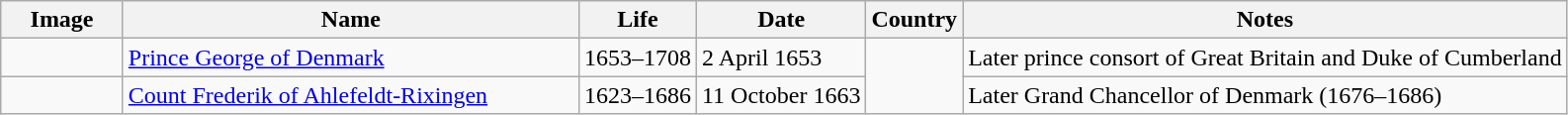<table class="wikitable">
<tr>
<th style="width: 75px;">Image</th>
<th style="width: 300px;">Name</th>
<th>Life</th>
<th>Date</th>
<th>Country</th>
<th>Notes</th>
</tr>
<tr>
<td></td>
<td><a href='#'>Prince George of Denmark</a></td>
<td>1653–1708</td>
<td>2 April 1653</td>
<td rowspan="2"></td>
<td>Later prince consort of Great Britain and Duke of Cumberland</td>
</tr>
<tr>
<td></td>
<td><a href='#'>Count Frederik of Ahlefeldt-Rixingen</a></td>
<td>1623–1686</td>
<td>11 October 1663</td>
<td>Later Grand Chancellor of Denmark (1676–1686)</td>
</tr>
</table>
